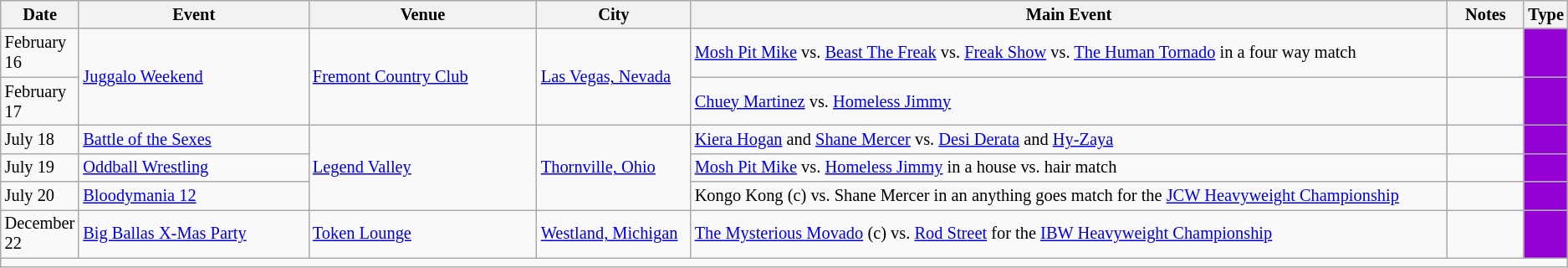<table class="sortable wikitable succession-box" style="font-size:85%;">
<tr>
<th scope="col" style="width:5%;">Date</th>
<th scope="col" style="width:15%;">Event</th>
<th scope="col" style="width:15%;">Venue</th>
<th scope="col" style="width:10%;">City</th>
<th scope="col" style="width:50%;">Main Event</th>
<th scope="col" style="width:10%;">Notes</th>
<th scope="col" style="width:1%;">Type</th>
</tr>
<tr>
<td>February 16</td>
<td rowspan=2><a href='#'>Juggalo Weekend</a></td>
<td rowspan=2><a href='#'>Fremont Country Club</a></td>
<td rowspan=2><a href='#'>Las Vegas, Nevada</a></td>
<td><a href='#'>Mosh Pit Mike</a> vs. <a href='#'>Beast The Freak</a> vs. <a href='#'>Freak Show</a> vs. <a href='#'>The Human Tornado</a> in a four way match</td>
<td></td>
<td style="background: darkviolet"></td>
</tr>
<tr>
<td>February 17</td>
<td><a href='#'>Chuey Martinez</a> vs. <a href='#'>Homeless Jimmy</a></td>
<td></td>
<td style="background: darkviolet"></td>
</tr>
<tr>
<td>July 18</td>
<td><a href='#'>Battle of the Sexes</a></td>
<td rowspan=3><a href='#'>Legend Valley</a></td>
<td rowspan=3><a href='#'>Thornville, Ohio</a></td>
<td><a href='#'>Kiera Hogan</a> and <a href='#'>Shane Mercer</a> vs. <a href='#'>Desi Derata</a> and <a href='#'>Hy-Zaya</a></td>
<td></td>
<td style="background: darkviolet"></td>
</tr>
<tr>
<td>July 19</td>
<td><a href='#'>Oddball Wrestling</a></td>
<td><a href='#'>Mosh Pit Mike</a> vs. <a href='#'>Homeless Jimmy</a> in a house vs. hair match</td>
<td></td>
<td style="background: darkviolet"></td>
</tr>
<tr>
<td>July 20</td>
<td><a href='#'>Bloodymania 12</a></td>
<td>Kongo Kong (c) vs. Shane Mercer in an anything goes match for the <a href='#'>JCW Heavyweight Championship</a></td>
<td></td>
<td style="background: darkviolet"></td>
</tr>
<tr>
<td>December 22</td>
<td><a href='#'>Big Ballas X-Mas Party</a></td>
<td><a href='#'>Token Lounge</a></td>
<td><a href='#'>Westland, Michigan</a></td>
<td><a href='#'>The Mysterious Movado</a> (c) vs. <a href='#'>Rod Street</a> for the <a href='#'>IBW Heavyweight Championship</a></td>
<td></td>
<td style="background: darkviolet"></td>
</tr>
<tr>
<td colspan="7"></td>
</tr>
</table>
